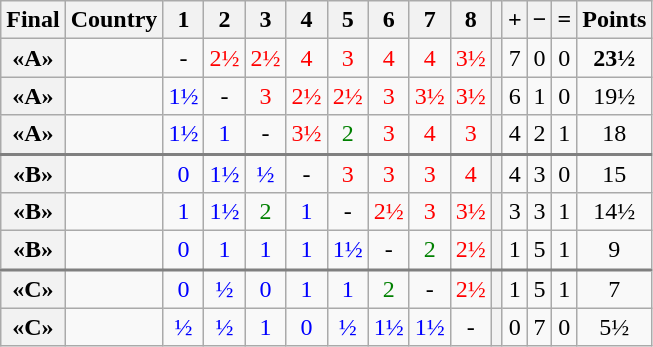<table class="wikitable" style="text-align:center">
<tr>
<th>Final</th>
<th>Country</th>
<th>1</th>
<th>2</th>
<th>3</th>
<th>4</th>
<th>5</th>
<th>6</th>
<th>7</th>
<th>8</th>
<th></th>
<th>+</th>
<th>−</th>
<th>=</th>
<th>Points</th>
</tr>
<tr>
<th>«A»</th>
<td style="text-align: left"></td>
<td>-</td>
<td style="color: red;">2½</td>
<td style="color: red;">2½</td>
<td style="color: red;">4</td>
<td style="color: red;">3</td>
<td style="color: red;">4</td>
<td style="color: red;">4</td>
<td style="color: red;">3½</td>
<th></th>
<td>7</td>
<td>0</td>
<td>0</td>
<td><strong>23½</strong></td>
</tr>
<tr>
<th>«A»</th>
<td style="text-align: left"></td>
<td style="color: blue;">1½</td>
<td>-</td>
<td style="color: red;">3</td>
<td style="color: red;">2½</td>
<td style="color: red;">2½</td>
<td style="color: red;">3</td>
<td style="color: red;">3½</td>
<td style="color: red;">3½</td>
<th></th>
<td>6</td>
<td>1</td>
<td>0</td>
<td>19½</td>
</tr>
<tr>
<th>«A»</th>
<td style="text-align: left"></td>
<td style="color: blue;">1½</td>
<td style="color: blue;">1</td>
<td>-</td>
<td style="color: red;">3½</td>
<td style="color: green">2</td>
<td style="color: red;">3</td>
<td style="color: red;">4</td>
<td style="color: red;">3</td>
<th></th>
<td>4</td>
<td>2</td>
<td>1</td>
<td>18</td>
</tr>
<tr style="border-top:2px solid grey;">
<th>«B»</th>
<td style="text-align: left"></td>
<td style="color: blue;">0</td>
<td style="color: blue;">1½</td>
<td style="color: blue;">½</td>
<td>-</td>
<td style="color: red;">3</td>
<td style="color: red;">3</td>
<td style="color: red;">3</td>
<td style="color: red;">4</td>
<th></th>
<td>4</td>
<td>3</td>
<td>0</td>
<td>15</td>
</tr>
<tr>
<th>«B»</th>
<td style="text-align: left"></td>
<td style="color: blue;">1</td>
<td style="color: blue;">1½</td>
<td style="color: green">2</td>
<td style="color: blue;">1</td>
<td>-</td>
<td style="color: red;">2½</td>
<td style="color: red;">3</td>
<td style="color: red;">3½</td>
<th></th>
<td>3</td>
<td>3</td>
<td>1</td>
<td>14½</td>
</tr>
<tr>
<th>«B»</th>
<td style="text-align: left"></td>
<td style="color: blue;">0</td>
<td style="color: blue;">1</td>
<td style="color: blue;">1</td>
<td style="color: blue;">1</td>
<td style="color: blue;">1½</td>
<td>-</td>
<td style="color: green">2</td>
<td style="color: red;">2½</td>
<th></th>
<td>1</td>
<td>5</td>
<td>1</td>
<td>9</td>
</tr>
<tr style="border-top:2px solid grey;">
<th>«C»</th>
<td style="text-align: left"></td>
<td style="color: blue;">0</td>
<td style="color: blue;">½</td>
<td style="color: blue;">0</td>
<td style="color: blue;">1</td>
<td style="color: blue;">1</td>
<td style="color: green">2</td>
<td>-</td>
<td style="color: red;">2½</td>
<th></th>
<td>1</td>
<td>5</td>
<td>1</td>
<td>7</td>
</tr>
<tr>
<th>«C»</th>
<td style="text-align: left"></td>
<td style="color: blue;">½</td>
<td style="color: blue;">½</td>
<td style="color: blue;">1</td>
<td style="color: blue;">0</td>
<td style="color: blue;">½</td>
<td style="color: blue;">1½</td>
<td style="color: blue;">1½</td>
<td>-</td>
<th></th>
<td>0</td>
<td>7</td>
<td>0</td>
<td>5½</td>
</tr>
</table>
